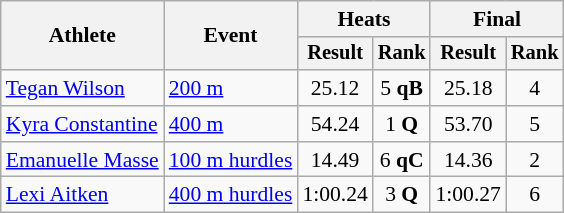<table class="wikitable" style="font-size:90%">
<tr>
<th rowspan=2>Athlete</th>
<th rowspan=2>Event</th>
<th colspan=2>Heats</th>
<th colspan=2>Final</th>
</tr>
<tr style="font-size:95%">
<th>Result</th>
<th>Rank</th>
<th>Result</th>
<th>Rank</th>
</tr>
<tr align=center>
<td align=left><a href='#'>Tegan Wilson</a></td>
<td align=left><a href='#'>200 m</a></td>
<td>25.12</td>
<td>5 <strong>qB</strong></td>
<td>25.18</td>
<td>4</td>
</tr>
<tr align=center>
<td align=left><a href='#'>Kyra Constantine</a></td>
<td align=left><a href='#'>400 m</a></td>
<td>54.24</td>
<td>1 <strong>Q</strong></td>
<td>53.70</td>
<td>5</td>
</tr>
<tr align=center>
<td align=left><a href='#'>Emanuelle Masse</a></td>
<td align=left><a href='#'>100 m hurdles</a></td>
<td>14.49</td>
<td>6 <strong>qC</strong></td>
<td>14.36</td>
<td>2</td>
</tr>
<tr align=center>
<td align=left><a href='#'>Lexi Aitken</a></td>
<td align=left><a href='#'>400 m hurdles</a></td>
<td>1:00.24</td>
<td>3 <strong>Q</strong></td>
<td>1:00.27</td>
<td>6</td>
</tr>
</table>
